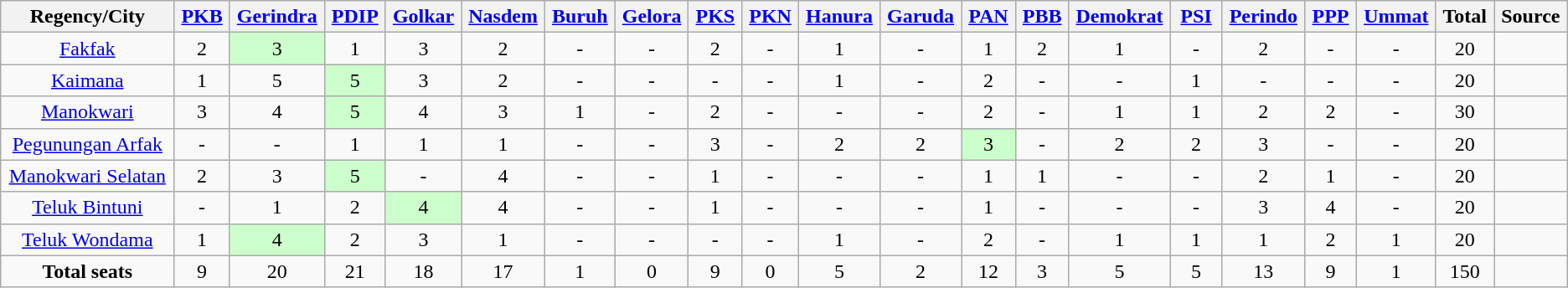<table class="wikitable sortable" style="text-align:center">
<tr>
<th scope=col width=10%>Regency/City</th>
<th scope=col width=3%><a href='#'>PKB</a></th>
<th scope=col width=3%><a href='#'>Gerindra</a></th>
<th scope=col width=3%><a href='#'>PDIP</a></th>
<th scope=col width=3%><a href='#'>Golkar</a></th>
<th scope=col width=3%><a href='#'>Nasdem</a></th>
<th scope=col width=3%><a href='#'>Buruh</a></th>
<th scope=col width=3%><a href='#'>Gelora</a></th>
<th scope=col width=3%><a href='#'>PKS</a></th>
<th scope=col width=3%><a href='#'>PKN</a></th>
<th scope=col width=3%><a href='#'>Hanura</a></th>
<th scope=col width=3%><a href='#'>Garuda</a></th>
<th scope=col width=3%><a href='#'>PAN</a></th>
<th scope=col width=3%><a href='#'>PBB</a></th>
<th scope=col width=3%><a href='#'>Demokrat</a></th>
<th scope=col width=3%><a href='#'>PSI</a></th>
<th scope=col width=3%><a href='#'>Perindo</a></th>
<th scope=col width=3%><a href='#'>PPP</a></th>
<th scope=col width=3%><a href='#'>Ummat</a></th>
<th scope=col width=3%>Total</th>
<th scope=col width=3%>Source</th>
</tr>
<tr>
<td><a href='#'>Fakfak</a></td>
<td>2</td>
<td style="background:#cfc;">3</td>
<td>1</td>
<td>3</td>
<td>2</td>
<td>-</td>
<td>-</td>
<td>2</td>
<td>-</td>
<td>1</td>
<td>-</td>
<td>1</td>
<td>2</td>
<td>1</td>
<td>-</td>
<td>2</td>
<td>-</td>
<td>-</td>
<td>20</td>
<td></td>
</tr>
<tr>
<td><a href='#'>Kaimana</a></td>
<td>1</td>
<td>5</td>
<td style="background:#cfc;">5</td>
<td>3</td>
<td>2</td>
<td>-</td>
<td>-</td>
<td>-</td>
<td>-</td>
<td>1</td>
<td>-</td>
<td>2</td>
<td>-</td>
<td>-</td>
<td>1</td>
<td>-</td>
<td>-</td>
<td>-</td>
<td>20</td>
<td></td>
</tr>
<tr>
<td><a href='#'>Manokwari</a></td>
<td>3</td>
<td>4</td>
<td style="background:#cfc;">5</td>
<td>4</td>
<td>3</td>
<td>1</td>
<td>-</td>
<td>2</td>
<td>-</td>
<td>-</td>
<td>-</td>
<td>2</td>
<td>-</td>
<td>1</td>
<td>1</td>
<td>2</td>
<td>2</td>
<td>-</td>
<td>30</td>
<td></td>
</tr>
<tr>
<td><a href='#'>Pegunungan Arfak</a></td>
<td>-</td>
<td>-</td>
<td>1</td>
<td>1</td>
<td>1</td>
<td>-</td>
<td>-</td>
<td>3</td>
<td>-</td>
<td>2</td>
<td>2</td>
<td style="background:#cfc;">3</td>
<td>-</td>
<td>2</td>
<td>2</td>
<td>3</td>
<td>-</td>
<td>-</td>
<td>20</td>
<td></td>
</tr>
<tr>
<td><a href='#'>Manokwari Selatan</a></td>
<td>2</td>
<td>3</td>
<td style="background:#cfc;">5</td>
<td>-</td>
<td>4</td>
<td>-</td>
<td>-</td>
<td>1</td>
<td>-</td>
<td>-</td>
<td>-</td>
<td>1</td>
<td>1</td>
<td>-</td>
<td>-</td>
<td>2</td>
<td>1</td>
<td>-</td>
<td>20</td>
<td></td>
</tr>
<tr>
<td><a href='#'>Teluk Bintuni</a></td>
<td>-</td>
<td>1</td>
<td>2</td>
<td style="background:#cfc;">4</td>
<td>4</td>
<td>-</td>
<td>-</td>
<td>1</td>
<td>-</td>
<td>-</td>
<td>-</td>
<td>1</td>
<td>-</td>
<td>-</td>
<td>-</td>
<td>3</td>
<td>4</td>
<td>-</td>
<td>20</td>
<td></td>
</tr>
<tr>
<td><a href='#'>Teluk Wondama</a></td>
<td>1</td>
<td style="background:#cfc;">4</td>
<td>2</td>
<td>3</td>
<td>1</td>
<td>-</td>
<td>-</td>
<td>-</td>
<td>-</td>
<td>1</td>
<td>-</td>
<td>2</td>
<td>-</td>
<td>1</td>
<td>1</td>
<td>1</td>
<td>2</td>
<td>1</td>
<td>20</td>
<td></td>
</tr>
<tr>
<td><strong>Total seats</strong></td>
<td>9</td>
<td>20</td>
<td>21</td>
<td>18</td>
<td>17</td>
<td>1</td>
<td>0</td>
<td>9</td>
<td>0</td>
<td>5</td>
<td>2</td>
<td>12</td>
<td>3</td>
<td>5</td>
<td>5</td>
<td>13</td>
<td>9</td>
<td>1</td>
<td>150</td>
</tr>
</table>
